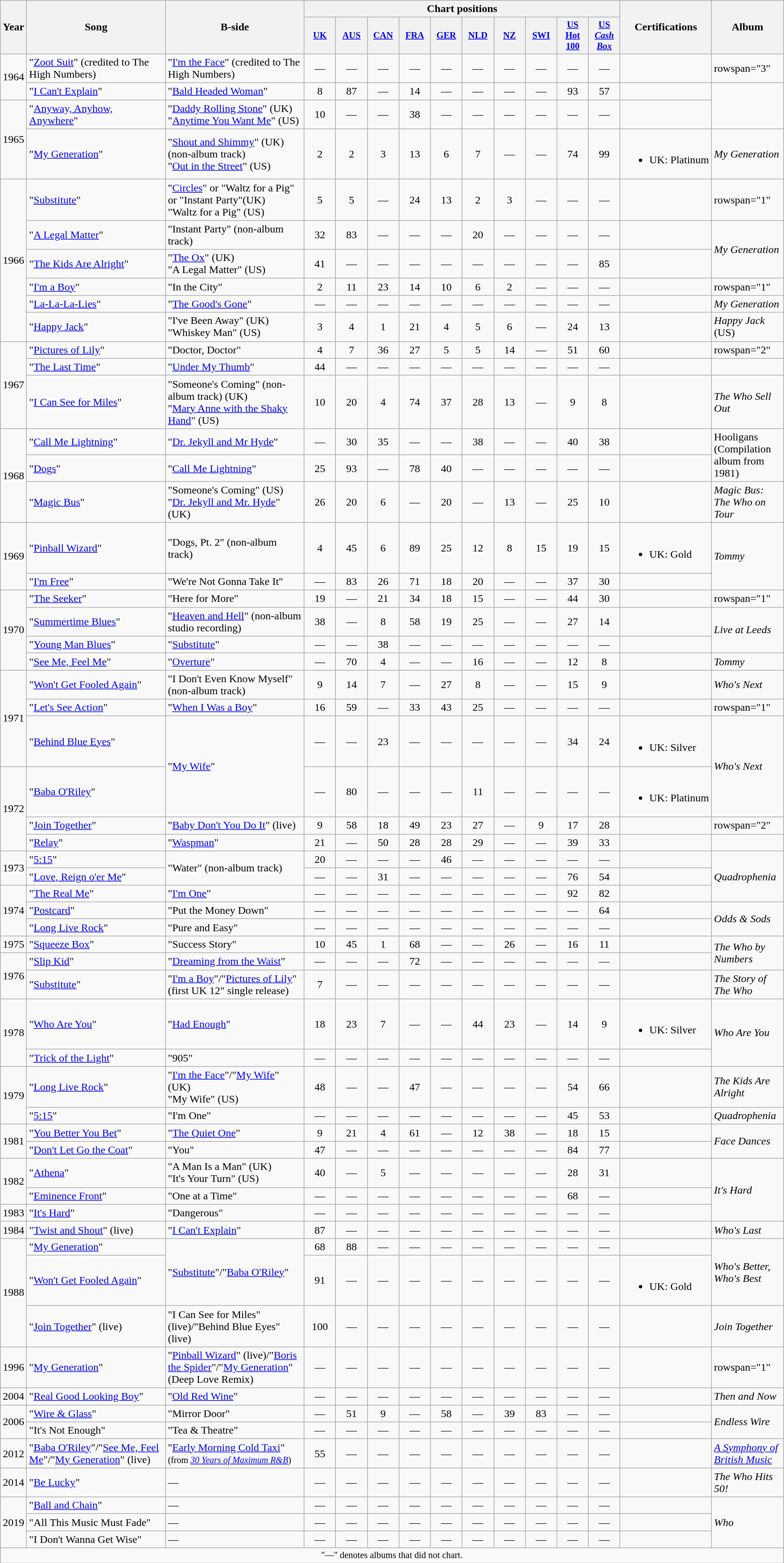<table class="wikitable">
<tr>
<th rowspan="2" style="width:5px;">Year</th>
<th rowspan="2" style="width:200px;">Song</th>
<th rowspan="2" style="width:200px;">B-side</th>
<th colspan="10">Chart positions</th>
<th rowspan="2">Certifications</th>
<th rowspan="2" style="width:100px;">Album</th>
</tr>
<tr>
<th style="width:3em;font-size:85%"><a href='#'>UK</a><br></th>
<th style="width:3em;font-size:85%"><a href='#'>AUS</a><br></th>
<th style="width:3em;font-size:85%"><a href='#'>CAN</a><br></th>
<th style="width:3em;font-size:85%"><a href='#'>FRA</a><br></th>
<th style="width:3em;font-size:85%"><a href='#'>GER</a><br></th>
<th style="width:3em;font-size:85%"><a href='#'>NLD</a><br></th>
<th style="width:3em;font-size:85%"><a href='#'>NZ</a><br></th>
<th style="width:3em;font-size:85%"><a href='#'>SWI</a><br></th>
<th style="width:3em;font-size:85%"><a href='#'>US <br>Hot 100</a><br></th>
<th style="width:3em;font-size:85%"><a href='#'>US<br><em>Cash Box</em></a><br></th>
</tr>
<tr>
<td rowspan="2">1964</td>
<td>"<a href='#'>Zoot Suit</a>" (credited to The High Numbers)</td>
<td>"<a href='#'>I'm the Face</a>" (credited to The High Numbers)</td>
<td style="text-align:center;">—</td>
<td style="text-align:center;">—</td>
<td style="text-align:center;">—</td>
<td style="text-align:center;">—</td>
<td style="text-align:center;">—</td>
<td style="text-align:center;">—</td>
<td style="text-align:center;">—</td>
<td style="text-align:center;">—</td>
<td style="text-align:center;">—</td>
<td style="text-align:center;">—</td>
<td></td>
<td>rowspan="3" </td>
</tr>
<tr>
<td>"<a href='#'>I Can't Explain</a>"</td>
<td>"<a href='#'>Bald Headed Woman</a>"</td>
<td style="text-align:center;">8</td>
<td style="text-align:center;">87</td>
<td style="text-align:center;">—</td>
<td style="text-align:center;">14</td>
<td style="text-align:center;">—</td>
<td style="text-align:center;">—</td>
<td style="text-align:center;">—</td>
<td style="text-align:center;">—</td>
<td style="text-align:center;">93</td>
<td style="text-align:center;">57</td>
<td></td>
</tr>
<tr>
<td rowspan="2">1965</td>
<td>"<a href='#'>Anyway, Anyhow, Anywhere</a>"</td>
<td>"<a href='#'>Daddy Rolling Stone</a>" (UK)<br>"<a href='#'>Anytime You Want Me</a>" (US)</td>
<td style="text-align:center;">10</td>
<td style="text-align:center;">—</td>
<td style="text-align:center;">—</td>
<td style="text-align:center;">38</td>
<td style="text-align:center;">—</td>
<td style="text-align:center;">—</td>
<td style="text-align:center;">—</td>
<td style="text-align:center;">—</td>
<td style="text-align:center;">—</td>
<td style="text-align:center;">—</td>
<td></td>
</tr>
<tr>
<td>"<a href='#'>My Generation</a>"</td>
<td>"<a href='#'>Shout and Shimmy</a>" (UK) (non-album track)<br>"<a href='#'>Out in the Street</a>" (US)</td>
<td style="text-align:center;">2</td>
<td style="text-align:center;">2</td>
<td style="text-align:center;">3</td>
<td style="text-align:center;">13</td>
<td style="text-align:center;">6</td>
<td style="text-align:center;">7</td>
<td style="text-align:center;">—</td>
<td style="text-align:center;">—</td>
<td style="text-align:center;">74</td>
<td style="text-align:center;">99</td>
<td><br><ul><li>UK: Platinum</li></ul></td>
<td><em>My Generation</em></td>
</tr>
<tr>
<td rowspan="6">1966</td>
<td>"<a href='#'>Substitute</a>"</td>
<td>"<a href='#'>Circles</a>" or "Waltz for a Pig" or "Instant Party"(UK)<br>"Waltz for a Pig" (US)</td>
<td style="text-align:center;">5</td>
<td style="text-align:center;">5</td>
<td style="text-align:center;">—</td>
<td style="text-align:center;">24</td>
<td style="text-align:center;">13</td>
<td style="text-align:center;">2</td>
<td style="text-align:center;">3</td>
<td style="text-align:center;">—</td>
<td style="text-align:center;">—</td>
<td style="text-align:center;">—</td>
<td></td>
<td>rowspan="1" </td>
</tr>
<tr>
<td>"<a href='#'>A Legal Matter</a>"</td>
<td>"Instant Party" (non-album track)</td>
<td style="text-align:center;">32</td>
<td style="text-align:center;">83</td>
<td style="text-align:center;">—</td>
<td style="text-align:center;">—</td>
<td style="text-align:center;">—</td>
<td style="text-align:center;">20</td>
<td style="text-align:center;">—</td>
<td style="text-align:center;">—</td>
<td style="text-align:center;">—</td>
<td style="text-align:center;">—</td>
<td></td>
<td rowspan="2"><em>My Generation</em></td>
</tr>
<tr>
<td>"<a href='#'>The Kids Are Alright</a>"</td>
<td>"<a href='#'>The Ox</a>" (UK)<br> "A Legal Matter" (US)</td>
<td style="text-align:center;">41</td>
<td style="text-align:center;">—</td>
<td style="text-align:center;">—</td>
<td style="text-align:center;">—</td>
<td style="text-align:center;">—</td>
<td style="text-align:center;">—</td>
<td style="text-align:center;">—</td>
<td style="text-align:center;">—</td>
<td style="text-align:center;">—</td>
<td style="text-align:center;">85</td>
<td></td>
</tr>
<tr>
<td>"<a href='#'>I'm a Boy</a>"</td>
<td>"In the City"</td>
<td style="text-align:center;">2</td>
<td style="text-align:center;">11</td>
<td style="text-align:center;">23</td>
<td style="text-align:center;">14</td>
<td style="text-align:center;">10</td>
<td style="text-align:center;">6</td>
<td style="text-align:center;">2</td>
<td style="text-align:center;">—</td>
<td style="text-align:center;">—</td>
<td style="text-align:center;">—</td>
<td></td>
<td>rowspan="1" </td>
</tr>
<tr>
<td>"<a href='#'>La-La-La-Lies</a>"</td>
<td>"<a href='#'>The Good's Gone</a>"</td>
<td style="text-align:center;">—</td>
<td style="text-align:center;">—</td>
<td style="text-align:center;">—</td>
<td style="text-align:center;">—</td>
<td style="text-align:center;">—</td>
<td style="text-align:center;">—</td>
<td style="text-align:center;">—</td>
<td style="text-align:center;">—</td>
<td style="text-align:center;">—</td>
<td style="text-align:center;">—</td>
<td></td>
<td><em>My Generation</em></td>
</tr>
<tr>
<td>"<a href='#'>Happy Jack</a>"</td>
<td>"I've Been Away" (UK)<br>"Whiskey Man" (US)</td>
<td style="text-align:center;">3</td>
<td style="text-align:center;">4</td>
<td style="text-align:center;">1</td>
<td style="text-align:center;">21</td>
<td style="text-align:center;">4</td>
<td style="text-align:center;">5</td>
<td style="text-align:center;">6</td>
<td style="text-align:center;">—</td>
<td style="text-align:center;">24</td>
<td style="text-align:center;">13</td>
<td></td>
<td><em>Happy Jack</em> (US)</td>
</tr>
<tr>
<td rowspan="3">1967</td>
<td>"<a href='#'>Pictures of Lily</a>"</td>
<td>"Doctor, Doctor"</td>
<td style="text-align:center;">4</td>
<td style="text-align:center;">7</td>
<td style="text-align:center;">36</td>
<td style="text-align:center;">27</td>
<td style="text-align:center;">5</td>
<td style="text-align:center;">5</td>
<td style="text-align:center;">14</td>
<td style="text-align:center;">—</td>
<td style="text-align:center;">51</td>
<td style="text-align:center;">60</td>
<td></td>
<td>rowspan="2" </td>
</tr>
<tr>
<td>"<a href='#'>The Last Time</a>"</td>
<td>"<a href='#'>Under My Thumb</a>"</td>
<td style="text-align:center;">44</td>
<td style="text-align:center;">—</td>
<td style="text-align:center;">—</td>
<td style="text-align:center;">—</td>
<td style="text-align:center;">—</td>
<td style="text-align:center;">—</td>
<td style="text-align:center;">—</td>
<td style="text-align:center;">—</td>
<td style="text-align:center;">—</td>
<td style="text-align:center;">—</td>
<td></td>
</tr>
<tr>
<td>"<a href='#'>I Can See for Miles</a>"</td>
<td>"Someone's Coming" (non-album track) (UK)<br>"<a href='#'>Mary Anne with the Shaky Hand</a>" (US)</td>
<td style="text-align:center;">10</td>
<td style="text-align:center;">20</td>
<td style="text-align:center;">4</td>
<td style="text-align:center;">74</td>
<td style="text-align:center;">37</td>
<td style="text-align:center;">28</td>
<td style="text-align:center;">13</td>
<td style="text-align:center;">—</td>
<td style="text-align:center;">9</td>
<td style="text-align:center;">8</td>
<td></td>
<td><em>The Who Sell Out</em></td>
</tr>
<tr>
<td rowspan="3">1968</td>
<td>"<a href='#'>Call Me Lightning</a>"</td>
<td>"<a href='#'>Dr. Jekyll and Mr Hyde</a>"</td>
<td style="text-align:center;">—</td>
<td style="text-align:center;">30</td>
<td style="text-align:center;">35</td>
<td style="text-align:center;">—</td>
<td style="text-align:center;">—</td>
<td style="text-align:center;">38</td>
<td style="text-align:center;">—</td>
<td style="text-align:center;">—</td>
<td style="text-align:center;">40</td>
<td style="text-align:center;">38</td>
<td></td>
<td rowspan="2">Hooligans (Compilation album from 1981)</td>
</tr>
<tr>
<td>"<a href='#'>Dogs</a>"</td>
<td>"<a href='#'>Call Me Lightning</a>"</td>
<td style="text-align:center;">25</td>
<td style="text-align:center;">93</td>
<td style="text-align:center;">—</td>
<td style="text-align:center;">78</td>
<td style="text-align:center;">40</td>
<td style="text-align:center;">—</td>
<td style="text-align:center;">—</td>
<td style="text-align:center;">—</td>
<td style="text-align:center;">—</td>
<td style="text-align:center;">—</td>
<td></td>
</tr>
<tr>
<td>"<a href='#'>Magic Bus</a>"</td>
<td>"Someone's Coming" (US)<br>"<a href='#'>Dr. Jekyll and Mr. Hyde</a>" (UK)</td>
<td style="text-align:center;">26</td>
<td style="text-align:center;">20</td>
<td style="text-align:center;">6</td>
<td style="text-align:center;">—</td>
<td style="text-align:center;">20</td>
<td style="text-align:center;">—</td>
<td style="text-align:center;">13</td>
<td style="text-align:center;">—</td>
<td style="text-align:center;">25</td>
<td style="text-align:center;">10</td>
<td></td>
<td><em>Magic Bus: The Who on Tour</em></td>
</tr>
<tr>
<td rowspan="2">1969</td>
<td>"<a href='#'>Pinball Wizard</a>"</td>
<td>"Dogs, Pt. 2" (non-album track)</td>
<td style="text-align:center;">4</td>
<td style="text-align:center;">45</td>
<td style="text-align:center;">6</td>
<td style="text-align:center;">89</td>
<td style="text-align:center;">25</td>
<td style="text-align:center;">12</td>
<td style="text-align:center;">8</td>
<td style="text-align:center;">15</td>
<td style="text-align:center;">19</td>
<td style="text-align:center;">15</td>
<td><br><ul><li>UK: Gold</li></ul></td>
<td rowspan="2"><em>Tommy</em></td>
</tr>
<tr>
<td>"<a href='#'>I'm Free</a>"</td>
<td>"We're Not Gonna Take It"</td>
<td style="text-align:center;">—</td>
<td style="text-align:center;">83</td>
<td style="text-align:center;">26</td>
<td style="text-align:center;">71</td>
<td style="text-align:center;">18</td>
<td style="text-align:center;">20</td>
<td style="text-align:center;">—</td>
<td style="text-align:center;">—</td>
<td style="text-align:center;">37</td>
<td style="text-align:center;">30</td>
<td></td>
</tr>
<tr>
<td rowspan="4">1970</td>
<td>"<a href='#'>The Seeker</a>"</td>
<td>"Here for More"</td>
<td style="text-align:center;">19</td>
<td style="text-align:center;">—</td>
<td style="text-align:center;">21</td>
<td style="text-align:center;">34</td>
<td style="text-align:center;">18</td>
<td style="text-align:center;">15</td>
<td style="text-align:center;">—</td>
<td style="text-align:center;">—</td>
<td style="text-align:center;">44</td>
<td style="text-align:center;">30</td>
<td></td>
<td>rowspan="1" </td>
</tr>
<tr>
<td>"<a href='#'>Summertime Blues</a>"</td>
<td>"<a href='#'>Heaven and Hell</a>" (non-album studio recording)</td>
<td style="text-align:center;">38</td>
<td style="text-align:center;">—</td>
<td style="text-align:center;">8</td>
<td style="text-align:center;">58</td>
<td style="text-align:center;">19</td>
<td style="text-align:center;">25</td>
<td style="text-align:center;">—</td>
<td style="text-align:center;">—</td>
<td style="text-align:center;">27</td>
<td style="text-align:center;">14</td>
<td></td>
<td rowspan="2"><em>Live at Leeds</em></td>
</tr>
<tr>
<td>"<a href='#'>Young Man Blues</a>"</td>
<td>"<a href='#'>Substitute</a>"</td>
<td style="text-align:center;">—</td>
<td style="text-align:center;">—</td>
<td style="text-align:center;">38</td>
<td style="text-align:center;">—</td>
<td style="text-align:center;">—</td>
<td style="text-align:center;">—</td>
<td style="text-align:center;">—</td>
<td style="text-align:center;">—</td>
<td style="text-align:center;">—</td>
<td style="text-align:center;">—</td>
<td></td>
</tr>
<tr>
<td>"<a href='#'>See Me, Feel Me</a>"</td>
<td>"<a href='#'>Overture</a>"</td>
<td style="text-align:center;">—</td>
<td style="text-align:center;">70</td>
<td style="text-align:center;">4</td>
<td style="text-align:center;">—</td>
<td style="text-align:center;">—</td>
<td style="text-align:center;">16</td>
<td style="text-align:center;">—</td>
<td style="text-align:center;">—</td>
<td style="text-align:center;">12</td>
<td style="text-align:center;">8</td>
<td></td>
<td><em>Tommy</em></td>
</tr>
<tr>
<td rowspan="3">1971</td>
<td>"<a href='#'>Won't Get Fooled Again</a>"</td>
<td>"I Don't Even Know Myself"(non-album track)</td>
<td style="text-align:center;">9</td>
<td style="text-align:center;">14</td>
<td style="text-align:center;">7</td>
<td style="text-align:center;">—</td>
<td style="text-align:center;">27</td>
<td style="text-align:center;">8</td>
<td style="text-align:center;">—</td>
<td style="text-align:center;">—</td>
<td style="text-align:center;">15</td>
<td style="text-align:center;">9</td>
<td></td>
<td><em>Who's Next</em></td>
</tr>
<tr>
<td>"<a href='#'>Let's See Action</a>"</td>
<td>"<a href='#'>When I Was a Boy</a>"</td>
<td style="text-align:center;">16</td>
<td style="text-align:center;">59</td>
<td style="text-align:center;">—</td>
<td style="text-align:center;">33</td>
<td style="text-align:center;">43</td>
<td style="text-align:center;">25</td>
<td style="text-align:center;">—</td>
<td style="text-align:center;">—</td>
<td style="text-align:center;">—</td>
<td style="text-align:center;">—</td>
<td></td>
<td>rowspan="1" </td>
</tr>
<tr>
<td>"<a href='#'>Behind Blue Eyes</a>"</td>
<td rowspan="2">"<a href='#'>My Wife</a>"</td>
<td style="text-align:center;">—</td>
<td style="text-align:center;">—</td>
<td style="text-align:center;">23</td>
<td style="text-align:center;">—</td>
<td style="text-align:center;">—</td>
<td style="text-align:center;">—</td>
<td style="text-align:center;">—</td>
<td style="text-align:center;">—</td>
<td style="text-align:center;">34</td>
<td style="text-align:center;">24</td>
<td><br><ul><li>UK: Silver</li></ul></td>
<td rowspan="2"><em>Who's Next</em></td>
</tr>
<tr>
<td rowspan="3">1972</td>
<td>"<a href='#'>Baba O'Riley</a>"</td>
<td style="text-align:center;">—</td>
<td style="text-align:center;">80</td>
<td style="text-align:center;">—</td>
<td style="text-align:center;">—</td>
<td style="text-align:center;">—</td>
<td style="text-align:center;">11</td>
<td style="text-align:center;">—</td>
<td style="text-align:center;">—</td>
<td style="text-align:center;">—</td>
<td style="text-align:center;">—</td>
<td><br><ul><li>UK: Platinum</li></ul></td>
</tr>
<tr>
<td>"<a href='#'>Join Together</a>"</td>
<td>"<a href='#'>Baby Don't You Do It</a>" (live)</td>
<td style="text-align:center;">9</td>
<td style="text-align:center;">58</td>
<td style="text-align:center;">18</td>
<td style="text-align:center;">49</td>
<td style="text-align:center;">23</td>
<td style="text-align:center;">27</td>
<td style="text-align:center;">—</td>
<td style="text-align:center;">9</td>
<td style="text-align:center;">17</td>
<td style="text-align:center;">28</td>
<td></td>
<td>rowspan="2" </td>
</tr>
<tr>
<td>"<a href='#'>Relay</a>"</td>
<td>"<a href='#'>Waspman</a>"</td>
<td style="text-align:center;">21</td>
<td style="text-align:center;">—</td>
<td style="text-align:center;">50</td>
<td style="text-align:center;">28</td>
<td style="text-align:center;">28</td>
<td style="text-align:center;">29</td>
<td style="text-align:center;">—</td>
<td style="text-align:center;">—</td>
<td style="text-align:center;">39</td>
<td style="text-align:center;">33</td>
<td></td>
</tr>
<tr>
<td rowspan="2">1973</td>
<td>"<a href='#'>5:15</a>"</td>
<td rowspan="2">"Water" (non-album track)</td>
<td style="text-align:center;">20</td>
<td style="text-align:center;">—</td>
<td style="text-align:center;">—</td>
<td style="text-align:center;">—</td>
<td style="text-align:center;">46</td>
<td style="text-align:center;">—</td>
<td style="text-align:center;">—</td>
<td style="text-align:center;">—</td>
<td style="text-align:center;">—</td>
<td style="text-align:center;">—</td>
<td></td>
<td rowspan="3"><em>Quadrophenia</em></td>
</tr>
<tr>
<td>"<a href='#'>Love, Reign o'er Me</a>"</td>
<td style="text-align:center;">—</td>
<td style="text-align:center;">—</td>
<td style="text-align:center;">31</td>
<td style="text-align:center;">—</td>
<td style="text-align:center;">—</td>
<td style="text-align:center;">—</td>
<td style="text-align:center;">—</td>
<td style="text-align:center;">—</td>
<td style="text-align:center;">76</td>
<td style="text-align:center;">54</td>
<td></td>
</tr>
<tr>
<td rowspan="3">1974</td>
<td>"<a href='#'>The Real Me</a>"</td>
<td>"<a href='#'>I'm One</a>"</td>
<td style="text-align:center;">—</td>
<td style="text-align:center;">—</td>
<td style="text-align:center;">—</td>
<td style="text-align:center;">—</td>
<td style="text-align:center;">—</td>
<td style="text-align:center;">—</td>
<td style="text-align:center;">—</td>
<td style="text-align:center;">—</td>
<td style="text-align:center;">92</td>
<td style="text-align:center;">82</td>
<td></td>
</tr>
<tr>
<td>"<a href='#'>Postcard</a>"</td>
<td>"Put the Money Down"</td>
<td style="text-align:center;">—</td>
<td style="text-align:center;">—</td>
<td style="text-align:center;">—</td>
<td style="text-align:center;">—</td>
<td style="text-align:center;">—</td>
<td style="text-align:center;">—</td>
<td style="text-align:center;">—</td>
<td style="text-align:center;">—</td>
<td style="text-align:center;">—</td>
<td style="text-align:center;">64</td>
<td></td>
<td rowspan="2"><em>Odds & Sods</em></td>
</tr>
<tr>
<td>"<a href='#'>Long Live Rock</a>"</td>
<td>"Pure and Easy"</td>
<td style="text-align:center;">—</td>
<td style="text-align:center;">—</td>
<td style="text-align:center;">—</td>
<td style="text-align:center;">—</td>
<td style="text-align:center;">—</td>
<td style="text-align:center;">—</td>
<td style="text-align:center;">—</td>
<td style="text-align:center;">—</td>
<td style="text-align:center;">—</td>
<td style="text-align:center;">—</td>
<td></td>
</tr>
<tr>
<td>1975</td>
<td>"<a href='#'>Squeeze Box</a>"</td>
<td>"Success Story"</td>
<td style="text-align:center;">10</td>
<td style="text-align:center;">45</td>
<td style="text-align:center;">1</td>
<td style="text-align:center;">68</td>
<td style="text-align:center;">—</td>
<td style="text-align:center;">—</td>
<td style="text-align:center;">26</td>
<td style="text-align:center;">—</td>
<td style="text-align:center;">16</td>
<td style="text-align:center;">11</td>
<td></td>
<td rowspan="2"><em>The Who by Numbers</em></td>
</tr>
<tr>
<td rowspan="2">1976</td>
<td>"<a href='#'>Slip Kid</a>"</td>
<td>"<a href='#'>Dreaming from the Waist</a>"</td>
<td style="text-align:center;">—</td>
<td style="text-align:center;">—</td>
<td style="text-align:center;">—</td>
<td style="text-align:center;">72</td>
<td style="text-align:center;">—</td>
<td style="text-align:center;">—</td>
<td style="text-align:center;">—</td>
<td style="text-align:center;">—</td>
<td style="text-align:center;">—</td>
<td style="text-align:center;">—</td>
<td></td>
</tr>
<tr>
<td>"<a href='#'>Substitute</a>"</td>
<td>"<a href='#'>I'm a Boy</a>"/"<a href='#'>Pictures of Lily</a>" (first UK 12" single release)</td>
<td style="text-align:center;">7</td>
<td style="text-align:center;">—</td>
<td style="text-align:center;">—</td>
<td style="text-align:center;">—</td>
<td style="text-align:center;">—</td>
<td style="text-align:center;">—</td>
<td style="text-align:center;">—</td>
<td style="text-align:center;">—</td>
<td style="text-align:center;">—</td>
<td style="text-align:center;">—</td>
<td></td>
<td><em>The Story of The Who</em></td>
</tr>
<tr>
<td rowspan="2">1978</td>
<td>"<a href='#'>Who Are You</a>"</td>
<td>"<a href='#'>Had Enough</a>"</td>
<td style="text-align:center;">18</td>
<td style="text-align:center;">23</td>
<td style="text-align:center;">7</td>
<td style="text-align:center;">—</td>
<td style="text-align:center;">—</td>
<td style="text-align:center;">44</td>
<td style="text-align:center;">23</td>
<td style="text-align:center;">—</td>
<td style="text-align:center;">14</td>
<td style="text-align:center;">9</td>
<td><br><ul><li>UK: Silver</li></ul></td>
<td rowspan="2"><em>Who Are You</em></td>
</tr>
<tr>
<td>"<a href='#'>Trick of the Light</a>"</td>
<td>"905"</td>
<td style="text-align:center;">—</td>
<td style="text-align:center;">—</td>
<td style="text-align:center;">—</td>
<td style="text-align:center;">—</td>
<td style="text-align:center;">—</td>
<td style="text-align:center;">—</td>
<td style="text-align:center;">—</td>
<td style="text-align:center;">—</td>
<td style="text-align:center;">—</td>
<td style="text-align:center;">—</td>
<td></td>
</tr>
<tr>
<td rowspan="2">1979</td>
<td>"<a href='#'>Long Live Rock</a>"</td>
<td>"<a href='#'>I'm the Face</a>"/"<a href='#'>My Wife</a>" (UK)<br>"My Wife" (US)</td>
<td style="text-align:center;">48</td>
<td style="text-align:center;">—</td>
<td style="text-align:center;">—</td>
<td style="text-align:center;">47</td>
<td style="text-align:center;">—</td>
<td style="text-align:center;">—</td>
<td style="text-align:center;">—</td>
<td style="text-align:center;">—</td>
<td style="text-align:center;">54</td>
<td style="text-align:center;">66</td>
<td></td>
<td><em>The Kids Are Alright</em></td>
</tr>
<tr>
<td>"<a href='#'>5:15</a>"</td>
<td>"I'm One"</td>
<td style="text-align:center;">—</td>
<td style="text-align:center;">—</td>
<td style="text-align:center;">—</td>
<td style="text-align:center;">—</td>
<td style="text-align:center;">—</td>
<td style="text-align:center;">—</td>
<td style="text-align:center;">—</td>
<td style="text-align:center;">—</td>
<td style="text-align:center;">45</td>
<td style="text-align:center;">53</td>
<td></td>
<td><em>Quadrophenia</em></td>
</tr>
<tr>
<td rowspan="2">1981</td>
<td>"<a href='#'>You Better You Bet</a>"</td>
<td>"<a href='#'>The Quiet One</a>"</td>
<td style="text-align:center;">9</td>
<td style="text-align:center;">21</td>
<td style="text-align:center;">4</td>
<td style="text-align:center;">61</td>
<td style="text-align:center;">—</td>
<td style="text-align:center;">12</td>
<td style="text-align:center;">38</td>
<td style="text-align:center;">—</td>
<td style="text-align:center;">18</td>
<td style="text-align:center;">15</td>
<td></td>
<td rowspan="2"><em>Face Dances</em></td>
</tr>
<tr>
<td>"<a href='#'>Don't Let Go the Coat</a>"</td>
<td>"You"</td>
<td style="text-align:center;">47</td>
<td style="text-align:center;">—</td>
<td style="text-align:center;">—</td>
<td style="text-align:center;">—</td>
<td style="text-align:center;">—</td>
<td style="text-align:center;">—</td>
<td style="text-align:center;">—</td>
<td style="text-align:center;">—</td>
<td style="text-align:center;">84</td>
<td style="text-align:center;">77</td>
<td></td>
</tr>
<tr>
<td rowspan="2">1982</td>
<td>"<a href='#'>Athena</a>"</td>
<td>"A Man Is a Man" (UK)<br>"It's Your Turn" (US)</td>
<td style="text-align:center;">40</td>
<td style="text-align:center;">—</td>
<td style="text-align:center;">5</td>
<td style="text-align:center;">—</td>
<td style="text-align:center;">—</td>
<td style="text-align:center;">—</td>
<td style="text-align:center;">—</td>
<td style="text-align:center;">—</td>
<td style="text-align:center;">28</td>
<td style="text-align:center;">31</td>
<td></td>
<td rowspan="3"><em>It's Hard</em></td>
</tr>
<tr>
<td>"<a href='#'>Eminence Front</a>"</td>
<td>"One at a Time"</td>
<td style="text-align:center;">—</td>
<td style="text-align:center;">—</td>
<td style="text-align:center;">—</td>
<td style="text-align:center;">—</td>
<td style="text-align:center;">—</td>
<td style="text-align:center;">—</td>
<td style="text-align:center;">—</td>
<td style="text-align:center;">—</td>
<td style="text-align:center;">68</td>
<td style="text-align:center;">—</td>
<td></td>
</tr>
<tr>
<td>1983</td>
<td>"<a href='#'>It's Hard</a>"</td>
<td>"Dangerous"</td>
<td style="text-align:center;">—</td>
<td style="text-align:center;">—</td>
<td style="text-align:center;">—</td>
<td style="text-align:center;">—</td>
<td style="text-align:center;">—</td>
<td style="text-align:center;">—</td>
<td style="text-align:center;">—</td>
<td style="text-align:center;">—</td>
<td style="text-align:center;">—</td>
<td style="text-align:center;">—</td>
<td></td>
</tr>
<tr>
<td>1984</td>
<td>"<a href='#'>Twist and Shout</a>" (live)</td>
<td>"<a href='#'>I Can't Explain</a>"</td>
<td style="text-align:center;">87</td>
<td style="text-align:center;">—</td>
<td style="text-align:center;">—</td>
<td style="text-align:center;">—</td>
<td style="text-align:center;">—</td>
<td style="text-align:center;">—</td>
<td style="text-align:center;">—</td>
<td style="text-align:center;">—</td>
<td style="text-align:center;">—</td>
<td style="text-align:center;">—</td>
<td></td>
<td><em>Who's Last</em></td>
</tr>
<tr>
<td rowspan="3">1988</td>
<td>"<a href='#'>My Generation</a>"</td>
<td rowspan="2">"<a href='#'>Substitute</a>"/"<a href='#'>Baba O'Riley</a>"</td>
<td style="text-align:center;">68</td>
<td style="text-align:center;">88</td>
<td style="text-align:center;">—</td>
<td style="text-align:center;">—</td>
<td style="text-align:center;">—</td>
<td style="text-align:center;">—</td>
<td style="text-align:center;">—</td>
<td style="text-align:center;">—</td>
<td style="text-align:center;">—</td>
<td style="text-align:center;">—</td>
<td></td>
<td rowspan="2"><em>Who's Better, Who's Best</em></td>
</tr>
<tr>
<td>"<a href='#'>Won't Get Fooled Again</a>"</td>
<td style="text-align:center;">91</td>
<td style="text-align:center;">—</td>
<td style="text-align:center;">—</td>
<td style="text-align:center;">—</td>
<td style="text-align:center;">—</td>
<td style="text-align:center;">—</td>
<td style="text-align:center;">—</td>
<td style="text-align:center;">—</td>
<td style="text-align:center;">—</td>
<td style="text-align:center;">—</td>
<td><br><ul><li>UK: Gold</li></ul></td>
</tr>
<tr>
<td>"<a href='#'>Join Together</a>" (live)</td>
<td>"I Can See for Miles" (live)/"Behind Blue Eyes" (live)</td>
<td style="text-align:center;">100</td>
<td style="text-align:center;">—</td>
<td style="text-align:center;">—</td>
<td style="text-align:center;">—</td>
<td style="text-align:center;">—</td>
<td style="text-align:center;">—</td>
<td style="text-align:center;">—</td>
<td style="text-align:center;">—</td>
<td style="text-align:center;">—</td>
<td style="text-align:center;">—</td>
<td></td>
<td><em>Join Together</em></td>
</tr>
<tr>
<td>1996</td>
<td>"<a href='#'>My Generation</a>"</td>
<td>"<a href='#'>Pinball Wizard</a>" (live)/"<a href='#'>Boris the Spider</a>"/"<a href='#'>My Generation</a>" (Deep Love Remix)</td>
<td style="text-align:center;">—</td>
<td style="text-align:center;">—</td>
<td style="text-align:center;">—</td>
<td style="text-align:center;">—</td>
<td style="text-align:center;">—</td>
<td style="text-align:center;">—</td>
<td style="text-align:center;">—</td>
<td style="text-align:center;">—</td>
<td style="text-align:center;">—</td>
<td style="text-align:center;">—</td>
<td></td>
<td>rowspan="1" </td>
</tr>
<tr>
<td>2004</td>
<td>"<a href='#'>Real Good Looking Boy</a>"</td>
<td>"<a href='#'>Old Red Wine</a>"</td>
<td style="text-align:center;">—</td>
<td style="text-align:center;">—</td>
<td style="text-align:center;">—</td>
<td style="text-align:center;">—</td>
<td style="text-align:center;">—</td>
<td style="text-align:center;">—</td>
<td style="text-align:center;">—</td>
<td style="text-align:center;">—</td>
<td style="text-align:center;">—</td>
<td style="text-align:center;">—</td>
<td></td>
<td><em>Then and Now</em></td>
</tr>
<tr>
<td rowspan="2">2006</td>
<td>"<a href='#'>Wire & Glass</a>"</td>
<td>"Mirror Door"</td>
<td style="text-align:center;">—</td>
<td style="text-align:center;">51</td>
<td style="text-align:center;">9</td>
<td style="text-align:center;">—</td>
<td style="text-align:center;">58</td>
<td style="text-align:center;">—</td>
<td style="text-align:center;">39</td>
<td style="text-align:center;">83</td>
<td style="text-align:center;">—</td>
<td style="text-align:center;">—</td>
<td></td>
<td rowspan="2"><em>Endless Wire</em></td>
</tr>
<tr>
<td>"It's Not Enough"</td>
<td>"Tea & Theatre"</td>
<td style="text-align:center;">—</td>
<td style="text-align:center;">—</td>
<td style="text-align:center;">—</td>
<td style="text-align:center;">—</td>
<td style="text-align:center;">—</td>
<td style="text-align:center;">—</td>
<td style="text-align:center;">—</td>
<td style="text-align:center;">—</td>
<td style="text-align:center;">—</td>
<td style="text-align:center;">—</td>
<td></td>
</tr>
<tr>
<td>2012</td>
<td>"<a href='#'>Baba O'Riley</a>"/"<a href='#'>See Me, Feel Me</a>"/"<a href='#'>My Generation</a>" (live)</td>
<td>"<a href='#'>Early Morning Cold Taxi</a>" <small>(from <em><a href='#'>30 Years of Maximum R&B</a></em>)</small></td>
<td style="text-align:center;">55</td>
<td style="text-align:center;">—</td>
<td style="text-align:center;">—</td>
<td style="text-align:center;">—</td>
<td style="text-align:center;">—</td>
<td style="text-align:center;">—</td>
<td style="text-align:center;">—</td>
<td style="text-align:center;">—</td>
<td style="text-align:center;">—</td>
<td style="text-align:center;">—</td>
<td></td>
<td><em><a href='#'>A Symphony of British Music</a></em></td>
</tr>
<tr>
<td>2014</td>
<td>"<a href='#'>Be Lucky</a>"</td>
<td>—</td>
<td style="text-align:center;">—</td>
<td style="text-align:center;">—</td>
<td style="text-align:center;">—</td>
<td style="text-align:center;">—</td>
<td style="text-align:center;">—</td>
<td style="text-align:center;">—</td>
<td style="text-align:center;">—</td>
<td style="text-align:center;">—</td>
<td style="text-align:center;">—</td>
<td style="text-align:center;">—</td>
<td></td>
<td><em>The Who Hits 50!</em></td>
</tr>
<tr>
<td rowspan="3">2019</td>
<td>"<a href='#'>Ball and Chain</a>"</td>
<td>—</td>
<td style="text-align:center;">—</td>
<td style="text-align:center;">—</td>
<td style="text-align:center;">—</td>
<td style="text-align:center;">—</td>
<td style="text-align:center;">—</td>
<td style="text-align:center;">—</td>
<td style="text-align:center;">—</td>
<td style="text-align:center;">—</td>
<td style="text-align:center;">—</td>
<td style="text-align:center;">—</td>
<td></td>
<td rowspan="3"><em>Who</em></td>
</tr>
<tr>
<td>"All This Music Must Fade"</td>
<td>—</td>
<td style="text-align:center;">—</td>
<td style="text-align:center;">—</td>
<td style="text-align:center;">—</td>
<td style="text-align:center;">—</td>
<td style="text-align:center;">—</td>
<td style="text-align:center;">—</td>
<td style="text-align:center;">—</td>
<td style="text-align:center;">—</td>
<td style="text-align:center;">—</td>
<td style="text-align:center;">—</td>
<td></td>
</tr>
<tr>
<td>"I Don't Wanna Get Wise"</td>
<td>—</td>
<td style="text-align:center;">—</td>
<td style="text-align:center;">—</td>
<td style="text-align:center;">—</td>
<td style="text-align:center;">—</td>
<td style="text-align:center;">—</td>
<td style="text-align:center;">—</td>
<td style="text-align:center;">—</td>
<td style="text-align:center;">—</td>
<td style="text-align:center;">—</td>
<td style="text-align:center;">—</td>
<td></td>
</tr>
<tr>
<td colspan="16" style="text-align:center; font-size:85%">"—" denotes albums that did not chart.</td>
</tr>
</table>
